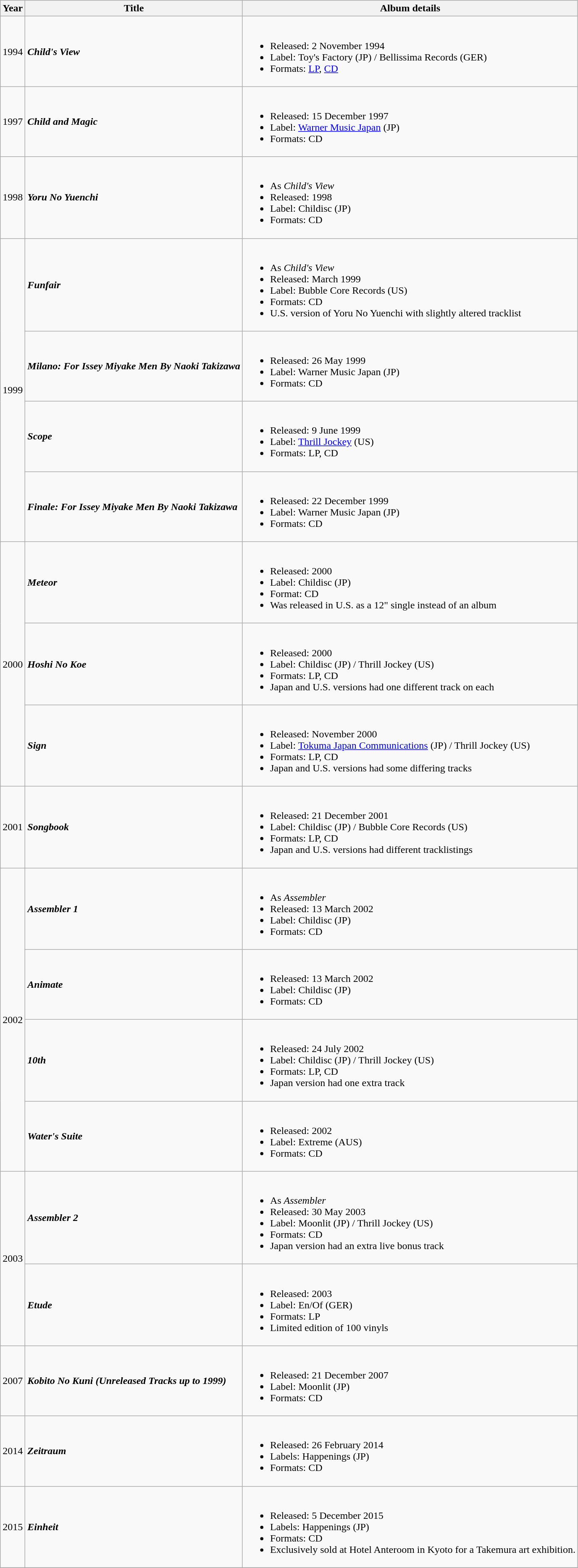<table class="wikitable">
<tr>
<th>Year</th>
<th>Title</th>
<th>Album details</th>
</tr>
<tr>
<td>1994</td>
<td><strong><em>Child's View</em></strong></td>
<td><br><ul><li>Released: 2 November 1994</li><li>Label: Toy's Factory <span>(JP)</span> / Bellissima Records <span>(GER)</span></li><li>Formats: <a href='#'>LP</a>, <a href='#'>CD</a></li></ul></td>
</tr>
<tr>
<td>1997</td>
<td><strong><em>Child and Magic</em></strong></td>
<td><br><ul><li>Released: 15 December 1997</li><li>Label: <a href='#'>Warner Music Japan</a> <span>(JP)</span></li><li>Formats: CD</li></ul></td>
</tr>
<tr>
<td>1998</td>
<td><strong><em>Yoru No Yuenchi</em></strong></td>
<td><br><ul><li>As <em>Child's View</em></li><li>Released: 1998</li><li>Label: Childisc <span>(JP)</span></li><li>Formats: CD</li></ul></td>
</tr>
<tr>
<td rowspan = "4">1999</td>
<td><strong><em>Funfair</em></strong></td>
<td><br><ul><li>As <em>Child's View</em></li><li>Released: March 1999</li><li>Label: Bubble Core Records <span>(US)</span></li><li>Formats: CD</li><li>U.S. version of Yoru No Yuenchi with slightly altered tracklist</li></ul></td>
</tr>
<tr>
<td><strong><em>Milano: For Issey Miyake Men By Naoki Takizawa</em></strong></td>
<td><br><ul><li>Released: 26 May 1999</li><li>Label: Warner Music Japan <span>(JP)</span></li><li>Formats: CD</li></ul></td>
</tr>
<tr>
<td><strong><em>Scope</em></strong></td>
<td><br><ul><li>Released: 9 June 1999</li><li>Label: <a href='#'>Thrill Jockey</a> <span>(US)</span></li><li>Formats: LP, CD</li></ul></td>
</tr>
<tr>
<td><strong><em>Finale: For Issey Miyake Men By Naoki Takizawa</em></strong></td>
<td><br><ul><li>Released: 22 December 1999</li><li>Label: Warner Music Japan <span>(JP)</span></li><li>Formats: CD</li></ul></td>
</tr>
<tr>
<td rowspan = "3">2000</td>
<td><strong><em>Meteor</em></strong></td>
<td><br><ul><li>Released: 2000</li><li>Label: Childisc <span>(JP)</span></li><li>Format: CD</li><li>Was released in U.S. as a 12" single instead of an album</li></ul></td>
</tr>
<tr>
<td><strong><em>Hoshi No Koe</em></strong></td>
<td><br><ul><li>Released: 2000</li><li>Label: Childisc <span>(JP)</span> / Thrill Jockey <span>(US)</span></li><li>Formats: LP, CD</li><li>Japan and U.S. versions had one different track on each</li></ul></td>
</tr>
<tr>
<td><strong><em>Sign</em></strong></td>
<td><br><ul><li>Released: November 2000</li><li>Label: <a href='#'>Tokuma Japan Communications</a> <span>(JP)</span> / Thrill Jockey <span>(US)</span></li><li>Formats: LP, CD</li><li>Japan and U.S. versions had some differing tracks</li></ul></td>
</tr>
<tr>
<td>2001</td>
<td><strong><em>Songbook</em></strong></td>
<td><br><ul><li>Released: 21 December 2001</li><li>Label: Childisc <span>(JP)</span> / Bubble Core Records <span>(US)</span></li><li>Formats: LP, CD</li><li>Japan and U.S. versions had different tracklistings</li></ul></td>
</tr>
<tr>
<td rowspan = "4">2002</td>
<td><strong><em>Assembler 1</em></strong></td>
<td><br><ul><li>As <em>Assembler</em></li><li>Released: 13 March 2002</li><li>Label: Childisc <span>(JP)</span></li><li>Formats: CD</li></ul></td>
</tr>
<tr>
<td><strong><em>Animate</em></strong></td>
<td><br><ul><li>Released: 13 March 2002</li><li>Label: Childisc <span>(JP)</span></li><li>Formats: CD</li></ul></td>
</tr>
<tr>
<td><strong><em>10th</em></strong></td>
<td><br><ul><li>Released: 24 July 2002</li><li>Label: Childisc <span>(JP)</span> / Thrill Jockey <span>(US)</span></li><li>Formats: LP, CD</li><li>Japan version had one extra track</li></ul></td>
</tr>
<tr>
<td><strong><em>Water's Suite</em></strong></td>
<td><br><ul><li>Released: 2002</li><li>Label: Extreme <span>(AUS)</span></li><li>Formats: CD</li></ul></td>
</tr>
<tr>
<td rowspan = "2">2003</td>
<td><strong><em>Assembler 2</em></strong></td>
<td><br><ul><li>As <em>Assembler</em></li><li>Released: 30 May 2003</li><li>Label: Moonlit <span>(JP)</span> / Thrill Jockey <span>(US)</span></li><li>Formats: CD</li><li>Japan version had an extra live bonus track</li></ul></td>
</tr>
<tr>
<td><strong><em>Etude</em></strong></td>
<td><br><ul><li>Released: 2003</li><li>Label: En/Of <span>(GER)</span></li><li>Formats: LP</li><li>Limited edition of 100 vinyls</li></ul></td>
</tr>
<tr>
<td>2007</td>
<td><strong><em>Kobito No Kuni (Unreleased Tracks up to 1999)</em></strong></td>
<td><br><ul><li>Released: 21 December 2007</li><li>Label: Moonlit <span>(JP)</span></li><li>Formats:  CD</li></ul></td>
</tr>
<tr>
<td>2014</td>
<td><strong><em>Zeitraum</em></strong></td>
<td><br><ul><li>Released: 26 February 2014</li><li>Labels: Happenings <span>(JP)</span></li><li>Formats: CD</li></ul></td>
</tr>
<tr>
<td>2015</td>
<td><strong><em>Einheit</em></strong></td>
<td><br><ul><li>Released: 5 December 2015</li><li>Labels: Happenings <span>(JP)</span></li><li>Formats: CD</li><li>Exclusively sold at Hotel Anteroom in Kyoto for a Takemura art exhibition.</li></ul></td>
</tr>
<tr>
</tr>
</table>
